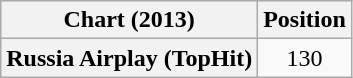<table class="wikitable plainrowheaders" style="text-align:center;">
<tr>
<th scope="col">Chart (2013)</th>
<th scope="col">Position</th>
</tr>
<tr>
<th scope="row">Russia Airplay (TopHit)</th>
<td>130</td>
</tr>
</table>
